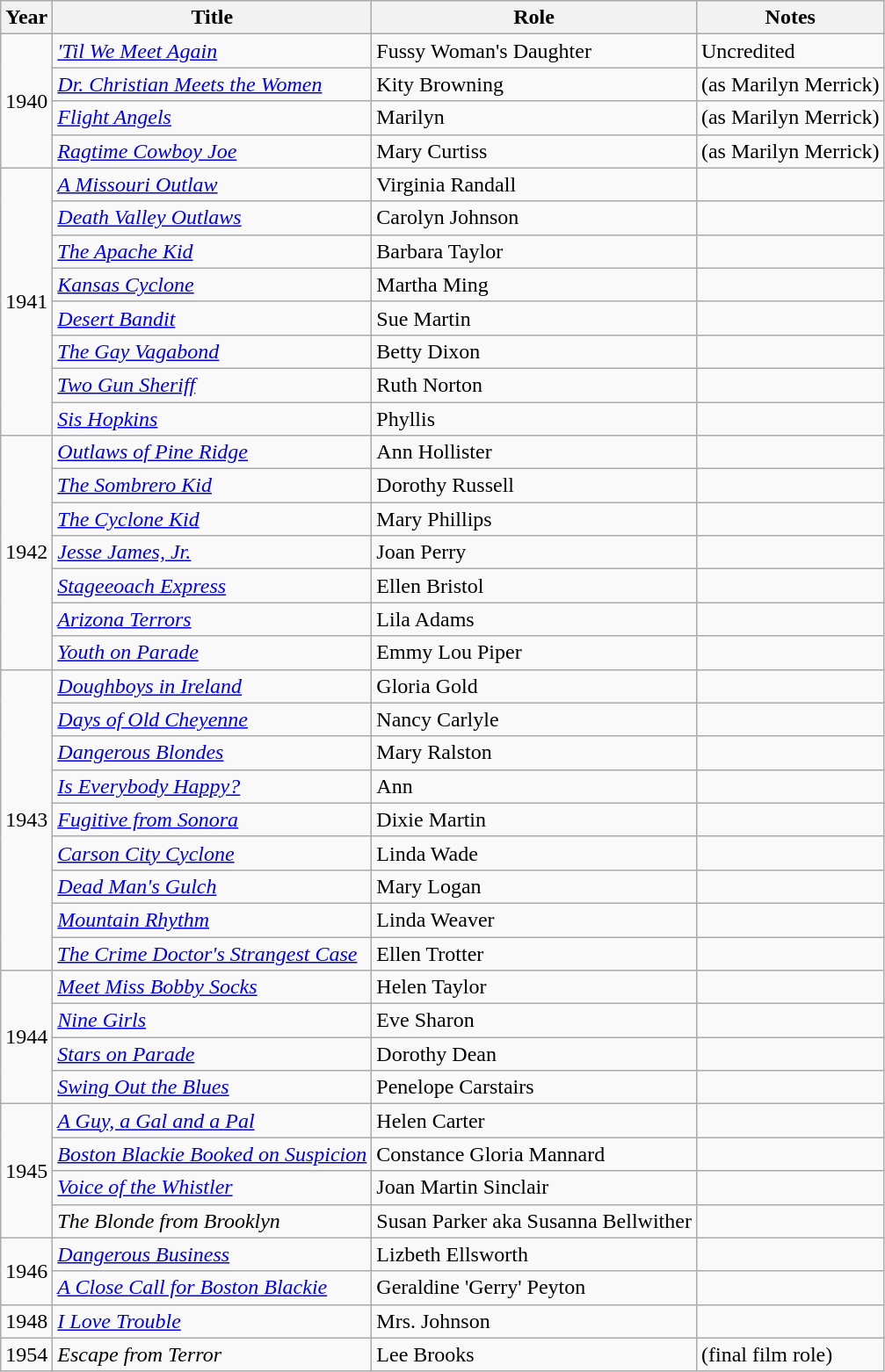<table class="wikitable sortable">
<tr>
<th>Year</th>
<th>Title</th>
<th>Role</th>
<th class="unsortable">Notes</th>
</tr>
<tr>
<td rowspan="4">1940</td>
<td><em><a href='#'>'Til We Meet Again</a></em></td>
<td>Fussy Woman's Daughter</td>
<td>Uncredited</td>
</tr>
<tr>
<td><em><a href='#'>Dr. Christian Meets the Women</a></em></td>
<td>Kity Browning</td>
<td>(as Marilyn Merrick)</td>
</tr>
<tr>
<td><em><a href='#'>Flight Angels</a></em></td>
<td>Marilyn</td>
<td>(as Marilyn Merrick)</td>
</tr>
<tr>
<td><em><a href='#'>Ragtime Cowboy Joe</a></em></td>
<td>Mary Curtiss</td>
<td>(as Marilyn Merrick)</td>
</tr>
<tr>
<td rowspan="8">1941</td>
<td><em><a href='#'>A Missouri Outlaw</a></em></td>
<td>Virginia Randall</td>
<td></td>
</tr>
<tr>
<td><em><a href='#'>Death Valley Outlaws</a></em></td>
<td>Carolyn Johnson</td>
<td></td>
</tr>
<tr>
<td><em><a href='#'>The Apache Kid</a></em></td>
<td>Barbara Taylor</td>
<td></td>
</tr>
<tr>
<td><em><a href='#'>Kansas Cyclone</a></em></td>
<td>Martha Ming</td>
<td></td>
</tr>
<tr>
<td><em><a href='#'>Desert Bandit</a></em></td>
<td>Sue Martin</td>
<td></td>
</tr>
<tr>
<td><em><a href='#'>The Gay Vagabond</a></em></td>
<td>Betty Dixon</td>
<td></td>
</tr>
<tr>
<td><em><a href='#'>Two Gun Sheriff</a></em></td>
<td>Ruth Norton</td>
<td></td>
</tr>
<tr>
<td><em><a href='#'>Sis Hopkins</a></em></td>
<td>Phyllis</td>
<td></td>
</tr>
<tr>
<td rowspan="7">1942</td>
<td><em><a href='#'>Outlaws of Pine Ridge</a></em></td>
<td>Ann Hollister</td>
<td></td>
</tr>
<tr>
<td><em><a href='#'>The Sombrero Kid</a></em></td>
<td>Dorothy Russell</td>
<td></td>
</tr>
<tr>
<td><em><a href='#'>The Cyclone Kid</a></em></td>
<td>Mary Phillips</td>
<td></td>
</tr>
<tr>
<td><em><a href='#'>Jesse James, Jr.</a></em></td>
<td>Joan Perry</td>
<td></td>
</tr>
<tr>
<td><em><a href='#'>Stageeoach Express</a></em></td>
<td>Ellen Bristol</td>
<td></td>
</tr>
<tr>
<td><em><a href='#'>Arizona Terrors</a></em></td>
<td>Lila Adams</td>
<td></td>
</tr>
<tr>
<td><em><a href='#'>Youth on Parade</a></em></td>
<td>Emmy Lou Piper</td>
<td></td>
</tr>
<tr>
<td rowspan="9">1943</td>
<td><em><a href='#'>Doughboys in Ireland</a></em></td>
<td>Gloria Gold</td>
<td></td>
</tr>
<tr>
<td><em><a href='#'>Days of Old Cheyenne</a></em></td>
<td>Nancy Carlyle</td>
<td></td>
</tr>
<tr>
<td><em><a href='#'>Dangerous Blondes</a></em></td>
<td>Mary Ralston</td>
<td></td>
</tr>
<tr>
<td><em><a href='#'>Is Everybody Happy?</a></em></td>
<td>Ann</td>
<td></td>
</tr>
<tr>
<td><em><a href='#'>Fugitive from Sonora</a></em></td>
<td>Dixie Martin</td>
<td></td>
</tr>
<tr>
<td><em><a href='#'>Carson City Cyclone</a></em></td>
<td>Linda Wade</td>
<td></td>
</tr>
<tr>
<td><em><a href='#'>Dead Man's Gulch</a></em></td>
<td>Mary Logan</td>
<td></td>
</tr>
<tr>
<td><em><a href='#'>Mountain Rhythm</a></em></td>
<td>Linda Weaver</td>
<td></td>
</tr>
<tr>
<td><em><a href='#'>The Crime Doctor's Strangest Case</a></em></td>
<td>Ellen Trotter</td>
<td></td>
</tr>
<tr>
<td rowspan="4">1944</td>
<td><em><a href='#'>Meet Miss Bobby Socks</a></em></td>
<td>Helen Taylor</td>
<td></td>
</tr>
<tr>
<td><em><a href='#'>Nine Girls</a></em></td>
<td>Eve Sharon</td>
<td></td>
</tr>
<tr>
<td><em><a href='#'>Stars on Parade</a></em></td>
<td>Dorothy Dean</td>
<td></td>
</tr>
<tr>
<td><em><a href='#'>Swing Out the Blues</a></em></td>
<td>Penelope Carstairs</td>
<td></td>
</tr>
<tr>
<td rowspan="4">1945</td>
<td><em><a href='#'>A Guy, a Gal and a Pal</a></em></td>
<td>Helen Carter</td>
<td></td>
</tr>
<tr>
<td><em><a href='#'>Boston Blackie Booked on Suspicion</a></em></td>
<td>Constance Gloria Mannard</td>
<td></td>
</tr>
<tr>
<td><em><a href='#'>Voice of the Whistler</a></em></td>
<td>Joan Martin Sinclair</td>
<td></td>
</tr>
<tr>
<td><em>The Blonde from Brooklyn</em></td>
<td>Susan Parker aka Susanna Bellwither</td>
<td></td>
</tr>
<tr>
<td rowspan="2">1946</td>
<td><em><a href='#'>Dangerous Business</a></em></td>
<td>Lizbeth Ellsworth</td>
<td></td>
</tr>
<tr>
<td><em><a href='#'>A Close Call for Boston Blackie</a></em></td>
<td>Geraldine 'Gerry' Peyton</td>
<td></td>
</tr>
<tr>
<td>1948</td>
<td><em><a href='#'>I Love Trouble</a></em></td>
<td>Mrs. Johnson</td>
<td></td>
</tr>
<tr>
<td>1954</td>
<td><em>Escape from Terror</em></td>
<td>Lee Brooks</td>
<td>(final film role)</td>
</tr>
</table>
